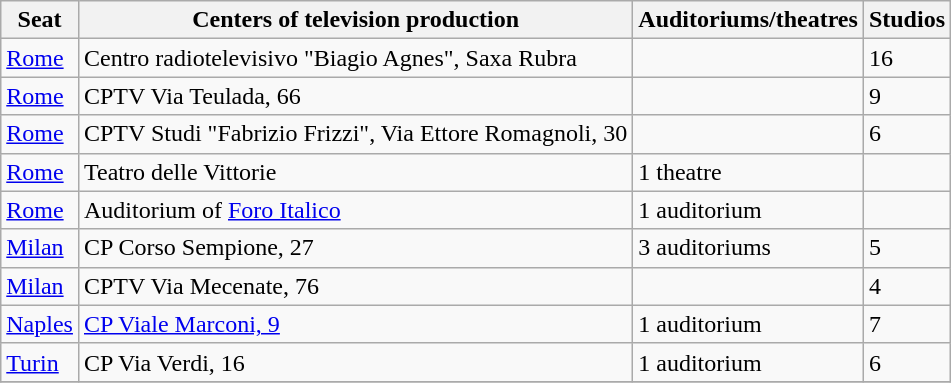<table class="wikitable sortable">
<tr>
<th>Seat</th>
<th>Centers of television production</th>
<th>Auditoriums/theatres</th>
<th>Studios</th>
</tr>
<tr>
<td><a href='#'>Rome</a></td>
<td>Centro radiotelevisivo "Biagio Agnes", Saxa Rubra</td>
<td></td>
<td>16</td>
</tr>
<tr>
<td><a href='#'>Rome</a></td>
<td>CPTV Via Teulada, 66</td>
<td></td>
<td>9</td>
</tr>
<tr>
<td><a href='#'>Rome</a></td>
<td>CPTV Studi "Fabrizio Frizzi", Via Ettore Romagnoli, 30</td>
<td></td>
<td>6</td>
</tr>
<tr>
<td><a href='#'>Rome</a></td>
<td>Teatro delle Vittorie</td>
<td>1 theatre</td>
<td></td>
</tr>
<tr>
<td><a href='#'>Rome</a></td>
<td>Auditorium of <a href='#'>Foro Italico</a></td>
<td>1 auditorium</td>
<td></td>
</tr>
<tr>
<td><a href='#'>Milan</a></td>
<td>CP Corso Sempione, 27</td>
<td>3 auditoriums</td>
<td>5</td>
</tr>
<tr>
<td><a href='#'>Milan</a></td>
<td>CPTV Via Mecenate, 76</td>
<td></td>
<td>4</td>
</tr>
<tr>
<td><a href='#'>Naples</a></td>
<td><a href='#'>CP Viale Marconi, 9</a></td>
<td>1 auditorium</td>
<td>7</td>
</tr>
<tr>
<td><a href='#'>Turin</a></td>
<td>CP Via Verdi, 16</td>
<td>1 auditorium</td>
<td>6</td>
</tr>
<tr>
</tr>
</table>
